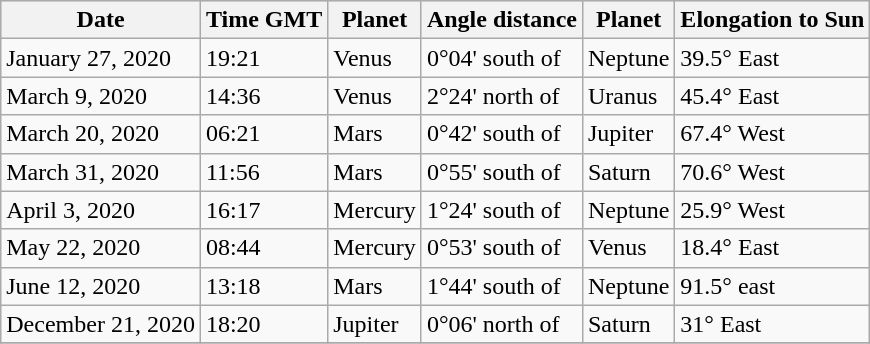<table class="wikitable sortable">
<tr bgcolor="#ddddff" align="center" valign="top">
<th>Date</th>
<th>Time GMT</th>
<th>Planet</th>
<th>Angle distance</th>
<th>Planet</th>
<th>Elongation to Sun</th>
</tr>
<tr>
<td>January 27, 2020</td>
<td>19:21</td>
<td>Venus</td>
<td>0°04' south of</td>
<td>Neptune</td>
<td>39.5° East</td>
</tr>
<tr>
<td>March 9, 2020</td>
<td>14:36</td>
<td>Venus</td>
<td>2°24' north of</td>
<td>Uranus</td>
<td>45.4° East</td>
</tr>
<tr>
<td>March 20, 2020</td>
<td>06:21</td>
<td>Mars</td>
<td>0°42' south of</td>
<td>Jupiter</td>
<td>67.4° West</td>
</tr>
<tr>
<td>March 31, 2020</td>
<td>11:56</td>
<td>Mars</td>
<td>0°55' south of</td>
<td>Saturn</td>
<td>70.6° West</td>
</tr>
<tr>
<td>April 3, 2020</td>
<td>16:17</td>
<td>Mercury</td>
<td>1°24' south of</td>
<td>Neptune</td>
<td>25.9° West</td>
</tr>
<tr>
<td>May 22, 2020</td>
<td>08:44</td>
<td>Mercury</td>
<td>0°53' south of</td>
<td>Venus</td>
<td>18.4° East</td>
</tr>
<tr>
<td>June 12, 2020</td>
<td>13:18</td>
<td>Mars</td>
<td>1°44' south of</td>
<td>Neptune</td>
<td>91.5° east</td>
</tr>
<tr>
<td>December 21, 2020</td>
<td>18:20</td>
<td>Jupiter</td>
<td>0°06' north of</td>
<td>Saturn</td>
<td>31° East</td>
</tr>
<tr>
</tr>
</table>
